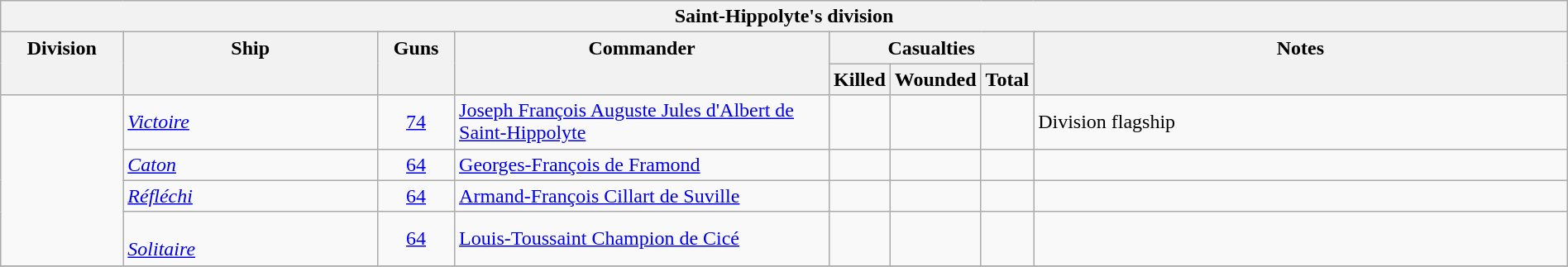<table class="wikitable" width=100%>
<tr valign="top">
<th colspan="8" bgcolor="white">Saint-Hippolyte's division</th>
</tr>
<tr valign="top">
<th width=8%; align= center rowspan=2>Division</th>
<th width=17%; align= center rowspan=2>Ship</th>
<th width=5%; align= center rowspan=2>Guns</th>
<th width=25%; align= center rowspan=2>Commander</th>
<th width=9%; align= center colspan=3>Casualties</th>
<th width=36%; align= center rowspan=2>Notes</th>
</tr>
<tr valign="top">
<th width=3%; align= center>Killed</th>
<th width=3%; align= center>Wounded</th>
<th width=3%; align= center>Total</th>
</tr>
<tr valign="center">
<td rowspan="4", align= center></td>
<td align= left><a href='#'><em>Victoire</em></a></td>
<td align= center><a href='#'>74</a></td>
<td align= left><a href='#'>Joseph François Auguste Jules d'Albert de Saint-Hippolyte</a></td>
<td align= center></td>
<td align= center></td>
<td align= center></td>
<td align= left>Division flagship</td>
</tr>
<tr valign="top">
<td align= left><a href='#'><em>Caton</em></a></td>
<td align= center><a href='#'>64</a></td>
<td align= left><a href='#'>Georges-François de Framond</a></td>
<td align= center></td>
<td align= center></td>
<td align= center></td>
<td align= left></td>
</tr>
<tr valign="center">
<td align= left><a href='#'><em>Réfléchi</em></a></td>
<td align= center><a href='#'>64</a></td>
<td align= left><a href='#'>Armand-François Cillart de Suville</a></td>
<td align= center></td>
<td align= center></td>
<td align= center></td>
<td align= left></td>
</tr>
<tr valign="center">
<td align= left><br><a href='#'><em>Solitaire</em></a></td>
<td align= center><a href='#'>64</a></td>
<td align= left><a href='#'>Louis-Toussaint Champion de Cicé</a></td>
<td align= center></td>
<td align= center></td>
<td align= center></td>
<td align= left></td>
</tr>
<tr valign="center">
</tr>
</table>
